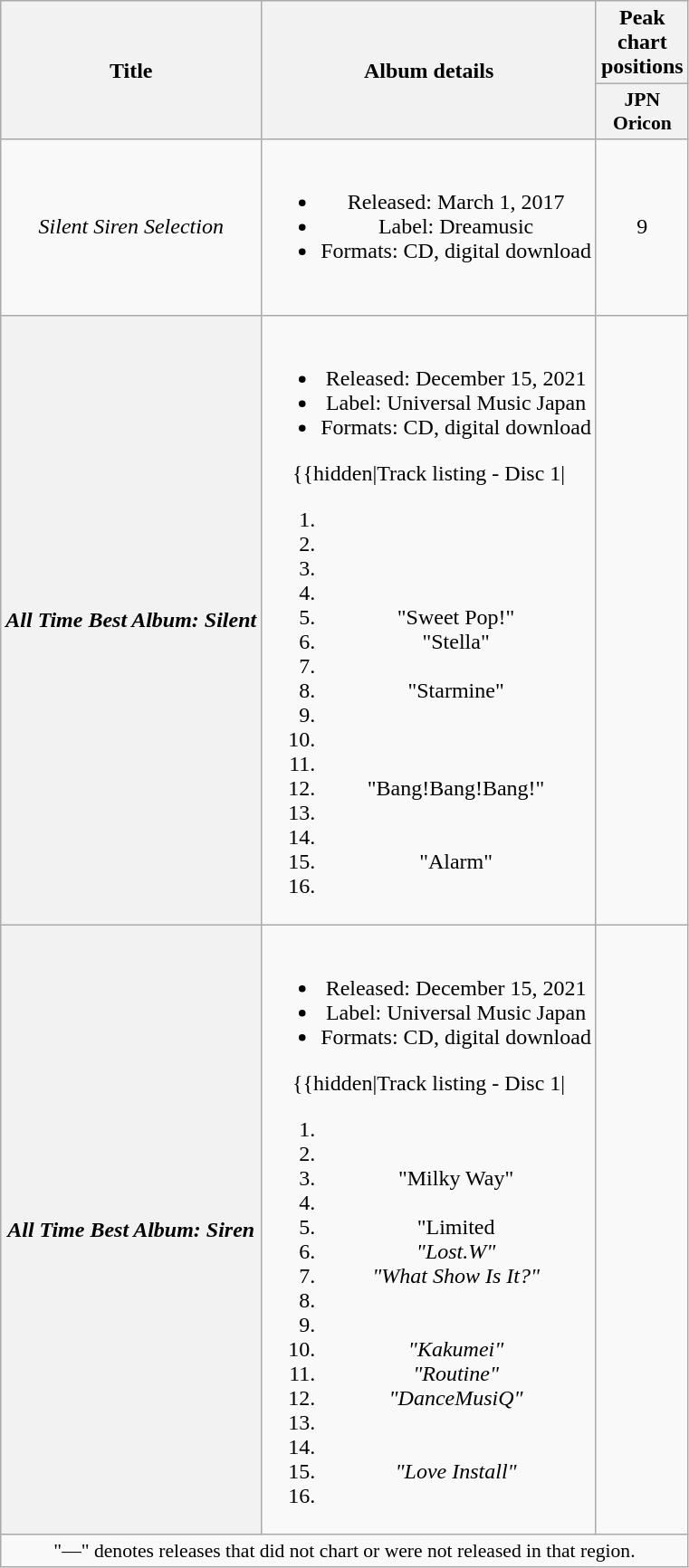<table class="wikitable plainrowheaders" style="text-align:center;">
<tr>
<th scope="col" rowspan="2">Title</th>
<th scope="col" rowspan="2">Album details</th>
<th scope="col">Peak chart positions</th>
</tr>
<tr>
<th scope="col" style="width:3em;font-size:90%;">JPN<br>Oricon<br></th>
</tr>
<tr>
<td scope="row"><em>Silent Siren Selection</em></td>
<td><br><ul><li>Released: March 1, 2017</li><li>Label: Dreamusic</li><li>Formats: CD, digital download</li></ul><br></td>
<td>9</td>
</tr>
<tr>
<th scope="row"><em>All Time Best Album: Silent</em></th>
<td><br><ul><li>Released: December 15, 2021</li><li>Label: Universal Music Japan</li><li>Formats: CD, digital download</li></ul>{{hidden|Track listing - Disc 1|<ol><li></li><li></li><li></li><li></li><li>"Sweet Pop!"</li><li>"Stella"</li><li></li><li>"Starmine"</li><li></li><li></li><li></li><li>"Bang!Bang!Bang!"</li><li></li><li></li><li>"Alarm"</li><li></li></ol></td>
<td></td>
</tr>
<tr>
<th scope="row"><em>All Time Best Album: Siren</em></th>
<td><br><ul><li>Released: December 15, 2021</li><li>Label: Universal Music Japan</li><li>Formats: CD, digital download</li></ul>{{hidden|Track listing - Disc 1|<ol><li></li><li></li><li>"Milky Way"</li><li></li><li>"Limited<em></li><li>"Lost.W"</li><li>"What Show Is It?"</li><li></li><li></li><li>"Kakumei"</li><li>"Routine"</li><li>"DanceMusiQ"</li><li></li><li></li><li>"Love Install"</li><li></li></ol></td>
<td></td>
</tr>
<tr>
<td colspan="4" style="font-size:90%;">"—" denotes releases that did not chart or were not released in that region.</td>
</tr>
</table>
